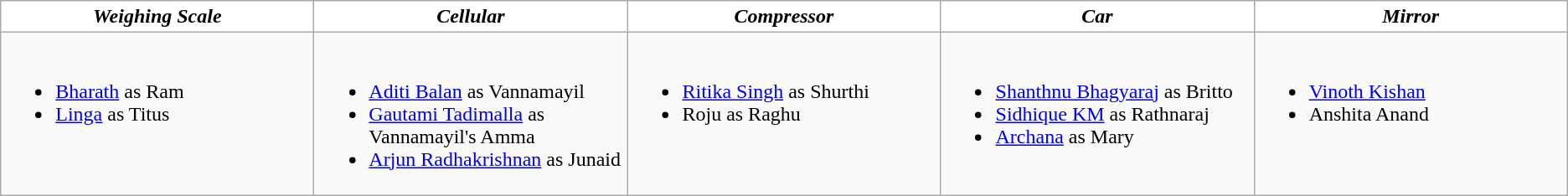<table class=wikitable>
<tr>
<th style="background:#ffffff; width:20%"><em>Weighing Scale</em></th>
<th style="background:#ffffff; width:20%"><em>Cellular</em></th>
<th style="background:#ffffff; width:20%"><em>Compressor</em></th>
<th style="background:#ffffff; width:20%"><em>Car</em></th>
<th style="background:#ffffff; width:20%"><em>Mirror</em></th>
</tr>
<tr>
<td valign="top"><br><ul><li><a href='#'>Bharath</a> as Ram</li><li><a href='#'>Linga</a> as Titus</li></ul></td>
<td valign="top"><br><ul><li><a href='#'>Aditi Balan</a> as Vannamayil</li><li><a href='#'>Gautami Tadimalla</a> as Vannamayil's Amma</li><li><a href='#'>Arjun Radhakrishnan</a> as Junaid</li></ul></td>
<td valign="top"><br><ul><li><a href='#'>Ritika Singh</a> as Shurthi</li><li>Roju as Raghu</li></ul></td>
<td valign="top"><br><ul><li><a href='#'>Shanthnu Bhagyaraj</a> as Britto</li><li><a href='#'>Sidhique KM</a> as Rathnaraj</li><li><a href='#'>Archana</a> as Mary</li></ul></td>
<td valign="top"><br><ul><li><a href='#'>Vinoth Kishan</a></li><li>Anshita Anand</li></ul></td>
</tr>
</table>
